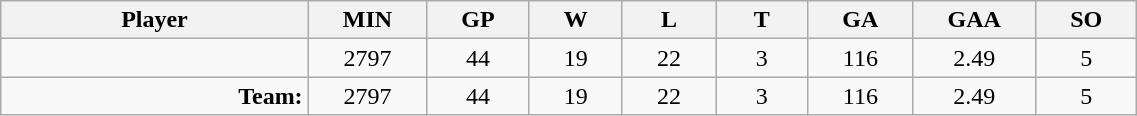<table class="wikitable sortable" width="60%">
<tr>
<th bgcolor="#DDDDFF" width="10%">Player</th>
<th width="3%" bgcolor="#DDDDFF" title="Minutes played">MIN</th>
<th width="3%" bgcolor="#DDDDFF" title="Games played in">GP</th>
<th width="3%" bgcolor="#DDDDFF" title="Games played in">W</th>
<th width="3%" bgcolor="#DDDDFF"title="Games played in">L</th>
<th width="3%" bgcolor="#DDDDFF" title="Ties">T</th>
<th width="3%" bgcolor="#DDDDFF" title="Goals against">GA</th>
<th width="3%" bgcolor="#DDDDFF" title="Goals against average">GAA</th>
<th width="3%" bgcolor="#DDDDFF"title="Shut-outs">SO</th>
</tr>
<tr align="center">
<td align="right"></td>
<td>2797</td>
<td>44</td>
<td>19</td>
<td>22</td>
<td>3</td>
<td>116</td>
<td>2.49</td>
<td>5</td>
</tr>
<tr align="center">
<td align="right"><strong>Team:</strong></td>
<td>2797</td>
<td>44</td>
<td>19</td>
<td>22</td>
<td>3</td>
<td>116</td>
<td>2.49</td>
<td>5</td>
</tr>
</table>
